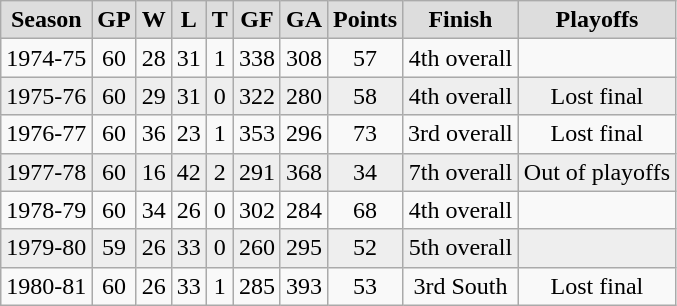<table class="wikitable">
<tr align="center"  bgcolor="#dddddd">
<td><strong>Season</strong></td>
<td><strong>GP </strong></td>
<td><strong> W </strong></td>
<td><strong> L </strong></td>
<td><strong> T </strong></td>
<td><strong>GF </strong></td>
<td><strong>GA </strong></td>
<td><strong>Points</strong></td>
<td><strong>Finish</strong></td>
<td><strong>Playoffs</strong></td>
</tr>
<tr align="center">
<td>1974-75</td>
<td>60</td>
<td>28</td>
<td>31</td>
<td>1</td>
<td>338</td>
<td>308</td>
<td>57</td>
<td>4th overall</td>
<td></td>
</tr>
<tr align="center" bgcolor="#eeeeee">
<td>1975-76</td>
<td>60</td>
<td>29</td>
<td>31</td>
<td>0</td>
<td>322</td>
<td>280</td>
<td>58</td>
<td>4th overall</td>
<td>Lost final</td>
</tr>
<tr align="center">
<td>1976-77</td>
<td>60</td>
<td>36</td>
<td>23</td>
<td>1</td>
<td>353</td>
<td>296</td>
<td>73</td>
<td>3rd overall</td>
<td>Lost final</td>
</tr>
<tr align="center" bgcolor="#eeeeee">
<td>1977-78</td>
<td>60</td>
<td>16</td>
<td>42</td>
<td>2</td>
<td>291</td>
<td>368</td>
<td>34</td>
<td>7th overall</td>
<td>Out of playoffs</td>
</tr>
<tr align="center">
<td>1978-79</td>
<td>60</td>
<td>34</td>
<td>26</td>
<td>0</td>
<td>302</td>
<td>284</td>
<td>68</td>
<td>4th overall</td>
<td></td>
</tr>
<tr align="center" bgcolor="#eeeeee">
<td>1979-80</td>
<td>59</td>
<td>26</td>
<td>33</td>
<td>0</td>
<td>260</td>
<td>295</td>
<td>52</td>
<td>5th overall</td>
<td></td>
</tr>
<tr align="center">
<td>1980-81</td>
<td>60</td>
<td>26</td>
<td>33</td>
<td>1</td>
<td>285</td>
<td>393</td>
<td>53</td>
<td>3rd South</td>
<td>Lost final</td>
</tr>
</table>
